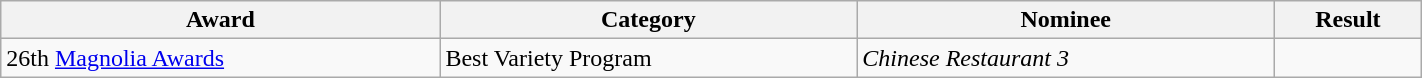<table class="wikitable" width="75%">
<tr>
<th>Award</th>
<th>Category</th>
<th>Nominee</th>
<th>Result</th>
</tr>
<tr>
<td>26th <a href='#'>Magnolia Awards</a></td>
<td>Best Variety Program</td>
<td><em>Chinese Restaurant 3</em></td>
<td></td>
</tr>
</table>
